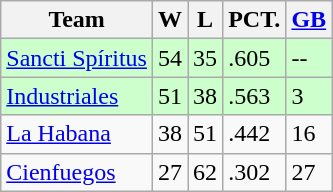<table class="wikitable">
<tr>
<th>Team</th>
<th>W</th>
<th>L</th>
<th>PCT.</th>
<th><a href='#'>GB</a></th>
</tr>
<tr style="background-color:#ccffcc;">
<td><a href='#'>Sancti Spíritus</a></td>
<td>54</td>
<td>35</td>
<td>.605</td>
<td>--</td>
</tr>
<tr style="background-color:#ccffcc;">
<td><a href='#'>Industriales</a></td>
<td>51</td>
<td>38</td>
<td>.563</td>
<td>3</td>
</tr>
<tr>
<td><a href='#'>La Habana</a></td>
<td>38</td>
<td>51</td>
<td>.442</td>
<td>16</td>
</tr>
<tr>
<td><a href='#'>Cienfuegos</a></td>
<td>27</td>
<td>62</td>
<td>.302</td>
<td>27</td>
</tr>
</table>
